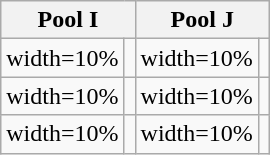<table class="wikitable">
<tr>
<th width=50% colspan=2>Pool I</th>
<th width=50% colspan=2>Pool J</th>
</tr>
<tr>
<td>width=10% </td>
<td></td>
<td>width=10% </td>
<td></td>
</tr>
<tr>
<td>width=10% </td>
<td></td>
<td>width=10% </td>
<td></td>
</tr>
<tr>
<td>width=10% </td>
<td></td>
<td>width=10% </td>
<td></td>
</tr>
</table>
